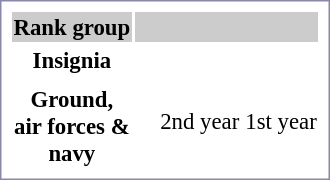<table style="border:1px solid #8888aa; background:#fff; padding:5px; font-size:95%; margin:0 12px 12px 0;">
<tr style="background-color:#CCCCCC;">
<th>Rank group</th>
<th colspan=6></th>
</tr>
<tr style="text-align:center;">
<th>Insignia</th>
<td></td>
<td></td>
<td></td>
<td></td>
<td></td>
<td></td>
</tr>
<tr style="text-align:center;">
<th colspan=7></th>
</tr>
<tr style="text-align:center;">
<th rowspan=2>Ground,<br>air forces &<br>navy</th>
<td rowspan=2></td>
<td rowspan=2></td>
<td rowspan=2></td>
<td rowspan=2></td>
<td>2nd year</td>
<td>1st year</td>
</tr>
<tr style="text-align:center;">
<td colspan=2></td>
</tr>
</table>
